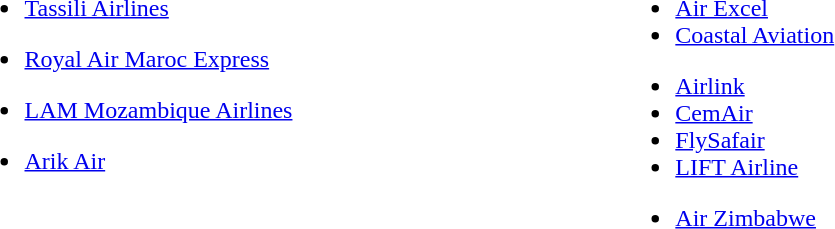<table style="width:75%;">
<tr>
<td style="width:45%; vertical-align:top;"><br><strong></strong><ul><li><a href='#'>Tassili Airlines</a></li></ul><strong></strong><ul><li><a href='#'>Royal Air Maroc Express</a></li></ul><strong></strong><ul><li><a href='#'>LAM Mozambique Airlines</a></li></ul><strong></strong><ul><li><a href='#'>Arik Air</a></li></ul></td>
<td></td>
<td style="vertical-align:top"><br><strong></strong><ul><li><a href='#'>Air Excel</a></li><li><a href='#'>Coastal Aviation</a></li></ul><strong></strong><ul><li><a href='#'>Airlink</a></li><li><a href='#'>CemAir</a></li><li><a href='#'>FlySafair</a></li><li><a href='#'>LIFT Airline</a></li></ul><strong></strong><ul><li><a href='#'>Air Zimbabwe</a></li></ul></td>
</tr>
</table>
